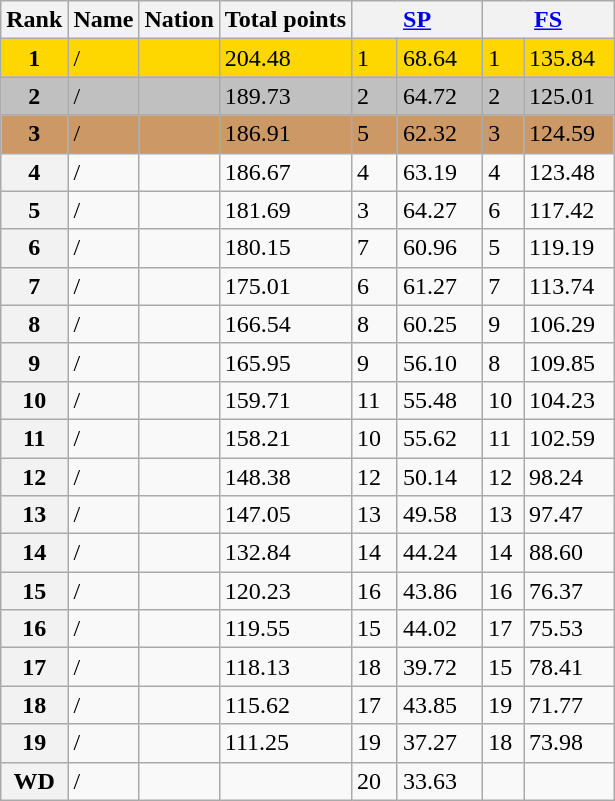<table class="wikitable sortable">
<tr>
<th>Rank</th>
<th>Name</th>
<th>Nation</th>
<th>Total points</th>
<th colspan="2" width="80px"><a href='#'>SP</a></th>
<th colspan="2" width="80px"><a href='#'>FS</a></th>
</tr>
<tr bgcolor="gold">
<td align="center"><strong>1</strong></td>
<td> / </td>
<td></td>
<td>204.48</td>
<td>1</td>
<td>68.64</td>
<td>1</td>
<td>135.84</td>
</tr>
<tr bgcolor="silver">
<td align="center"><strong>2</strong></td>
<td> / </td>
<td></td>
<td>189.73</td>
<td>2</td>
<td>64.72</td>
<td>2</td>
<td>125.01</td>
</tr>
<tr bgcolor="cc9966">
<td align="center"><strong>3</strong></td>
<td> / </td>
<td></td>
<td>186.91</td>
<td>5</td>
<td>62.32</td>
<td>3</td>
<td>124.59</td>
</tr>
<tr>
<th>4</th>
<td> / </td>
<td></td>
<td>186.67</td>
<td>4</td>
<td>63.19</td>
<td>4</td>
<td>123.48</td>
</tr>
<tr>
<th>5</th>
<td> / </td>
<td></td>
<td>181.69</td>
<td>3</td>
<td>64.27</td>
<td>6</td>
<td>117.42</td>
</tr>
<tr>
<th>6</th>
<td> / </td>
<td></td>
<td>180.15</td>
<td>7</td>
<td>60.96</td>
<td>5</td>
<td>119.19</td>
</tr>
<tr>
<th>7</th>
<td> / </td>
<td></td>
<td>175.01</td>
<td>6</td>
<td>61.27</td>
<td>7</td>
<td>113.74</td>
</tr>
<tr>
<th>8</th>
<td> / </td>
<td></td>
<td>166.54</td>
<td>8</td>
<td>60.25</td>
<td>9</td>
<td>106.29</td>
</tr>
<tr>
<th>9</th>
<td> / </td>
<td></td>
<td>165.95</td>
<td>9</td>
<td>56.10</td>
<td>8</td>
<td>109.85</td>
</tr>
<tr>
<th>10</th>
<td> / </td>
<td></td>
<td>159.71</td>
<td>11</td>
<td>55.48</td>
<td>10</td>
<td>104.23</td>
</tr>
<tr>
<th>11</th>
<td> / </td>
<td></td>
<td>158.21</td>
<td>10</td>
<td>55.62</td>
<td>11</td>
<td>102.59</td>
</tr>
<tr>
<th>12</th>
<td> / </td>
<td></td>
<td>148.38</td>
<td>12</td>
<td>50.14</td>
<td>12</td>
<td>98.24</td>
</tr>
<tr>
<th>13</th>
<td> / </td>
<td></td>
<td>147.05</td>
<td>13</td>
<td>49.58</td>
<td>13</td>
<td>97.47</td>
</tr>
<tr>
<th>14</th>
<td> / </td>
<td></td>
<td>132.84</td>
<td>14</td>
<td>44.24</td>
<td>14</td>
<td>88.60</td>
</tr>
<tr>
<th>15</th>
<td> / </td>
<td></td>
<td>120.23</td>
<td>16</td>
<td>43.86</td>
<td>16</td>
<td>76.37</td>
</tr>
<tr>
<th>16</th>
<td> / </td>
<td></td>
<td>119.55</td>
<td>15</td>
<td>44.02</td>
<td>17</td>
<td>75.53</td>
</tr>
<tr>
<th>17</th>
<td> / </td>
<td></td>
<td>118.13</td>
<td>18</td>
<td>39.72</td>
<td>15</td>
<td>78.41</td>
</tr>
<tr>
<th>18</th>
<td> / </td>
<td></td>
<td>115.62</td>
<td>17</td>
<td>43.85</td>
<td>19</td>
<td>71.77</td>
</tr>
<tr>
<th>19</th>
<td> / </td>
<td></td>
<td>111.25</td>
<td>19</td>
<td>37.27</td>
<td>18</td>
<td>73.98</td>
</tr>
<tr>
<th>WD</th>
<td> / </td>
<td></td>
<td></td>
<td>20</td>
<td>33.63</td>
<td></td>
<td></td>
</tr>
</table>
